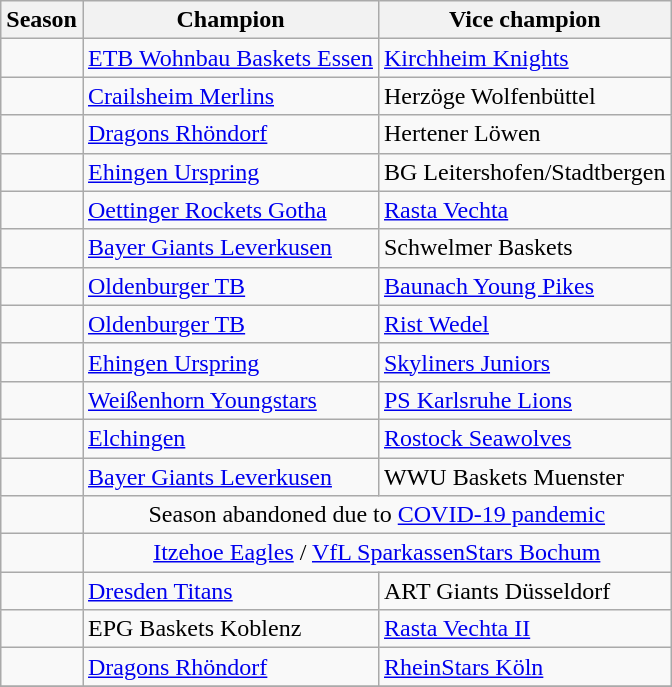<table class="wikitable" style="text-align:left;">
<tr>
<th>Season</th>
<th>Champion</th>
<th>Vice champion</th>
</tr>
<tr>
<td></td>
<td><a href='#'>ETB Wohnbau Baskets Essen</a></td>
<td><a href='#'>Kirchheim Knights</a></td>
</tr>
<tr>
<td></td>
<td><a href='#'>Crailsheim Merlins</a></td>
<td>Herzöge Wolfenbüttel</td>
</tr>
<tr>
<td></td>
<td><a href='#'>Dragons Rhöndorf</a></td>
<td>Hertener Löwen</td>
</tr>
<tr>
<td></td>
<td><a href='#'>Ehingen Urspring</a></td>
<td>BG Leitershofen/Stadtbergen</td>
</tr>
<tr>
<td></td>
<td><a href='#'>Oettinger Rockets Gotha</a></td>
<td><a href='#'>Rasta Vechta</a></td>
</tr>
<tr>
<td></td>
<td><a href='#'>Bayer Giants Leverkusen</a></td>
<td>Schwelmer Baskets</td>
</tr>
<tr>
<td></td>
<td><a href='#'>Oldenburger TB</a></td>
<td><a href='#'>Baunach Young Pikes</a></td>
</tr>
<tr>
<td></td>
<td><a href='#'>Oldenburger TB</a></td>
<td><a href='#'>Rist Wedel</a></td>
</tr>
<tr>
<td></td>
<td><a href='#'>Ehingen Urspring</a></td>
<td><a href='#'>Skyliners Juniors</a></td>
</tr>
<tr>
<td></td>
<td><a href='#'>Weißenhorn Youngstars</a></td>
<td><a href='#'>PS Karlsruhe Lions</a></td>
</tr>
<tr>
<td></td>
<td><a href='#'>Elchingen</a></td>
<td><a href='#'>Rostock Seawolves</a></td>
</tr>
<tr>
<td></td>
<td><a href='#'>Bayer Giants Leverkusen</a></td>
<td>WWU Baskets Muenster</td>
</tr>
<tr>
<td></td>
<td align=center colspan=2>Season abandoned due to <a href='#'>COVID-19 pandemic</a></td>
</tr>
<tr>
<td></td>
<td align=center colspan=2><a href='#'>Itzehoe Eagles</a> / <a href='#'>VfL SparkassenStars Bochum</a></td>
</tr>
<tr>
<td></td>
<td><a href='#'>Dresden Titans</a></td>
<td>ART Giants Düsseldorf</td>
</tr>
<tr>
<td></td>
<td>EPG Baskets Koblenz</td>
<td><a href='#'>Rasta Vechta II</a></td>
</tr>
<tr>
<td></td>
<td><a href='#'>Dragons Rhöndorf</a></td>
<td><a href='#'>RheinStars Köln</a></td>
</tr>
<tr>
</tr>
</table>
